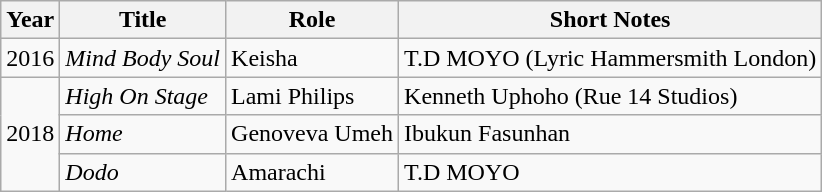<table class="wikitable">
<tr>
<th>Year</th>
<th>Title</th>
<th>Role</th>
<th>Short Notes</th>
</tr>
<tr>
<td>2016</td>
<td><em>Mind Body Soul</em></td>
<td>Keisha</td>
<td>T.D MOYO (Lyric Hammersmith London)</td>
</tr>
<tr>
<td rowspan="3">2018</td>
<td><em>High On Stage</em></td>
<td>Lami Philips</td>
<td>Kenneth Uphoho (Rue 14 Studios)</td>
</tr>
<tr>
<td><em>Home</em></td>
<td>Genoveva Umeh</td>
<td>Ibukun Fasunhan</td>
</tr>
<tr>
<td><em>Dodo</em></td>
<td>Amarachi</td>
<td>T.D MOYO</td>
</tr>
</table>
